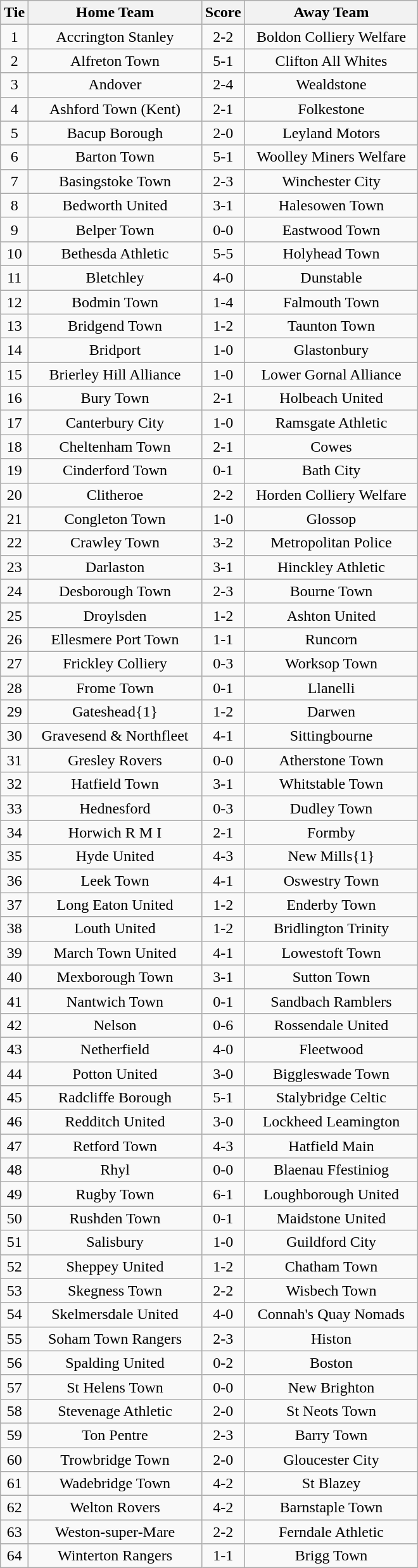<table class="wikitable" style="text-align:center;">
<tr>
<th width=20>Tie</th>
<th width=175>Home Team</th>
<th width=20>Score</th>
<th width=175>Away Team</th>
</tr>
<tr>
<td>1</td>
<td>Accrington Stanley</td>
<td>2-2</td>
<td>Boldon Colliery Welfare</td>
</tr>
<tr>
<td>2</td>
<td>Alfreton Town</td>
<td>5-1</td>
<td>Clifton All Whites</td>
</tr>
<tr>
<td>3</td>
<td>Andover</td>
<td>2-4</td>
<td>Wealdstone</td>
</tr>
<tr>
<td>4</td>
<td>Ashford Town (Kent)</td>
<td>2-1</td>
<td>Folkestone</td>
</tr>
<tr>
<td>5</td>
<td>Bacup Borough</td>
<td>2-0</td>
<td>Leyland Motors</td>
</tr>
<tr>
<td>6</td>
<td>Barton Town</td>
<td>5-1</td>
<td>Woolley Miners Welfare</td>
</tr>
<tr>
<td>7</td>
<td>Basingstoke Town</td>
<td>2-3</td>
<td>Winchester City</td>
</tr>
<tr>
<td>8</td>
<td>Bedworth United</td>
<td>3-1</td>
<td>Halesowen Town</td>
</tr>
<tr>
<td>9</td>
<td>Belper Town</td>
<td>0-0</td>
<td>Eastwood Town</td>
</tr>
<tr>
<td>10</td>
<td>Bethesda Athletic</td>
<td>5-5</td>
<td>Holyhead Town</td>
</tr>
<tr>
<td>11</td>
<td>Bletchley</td>
<td>4-0</td>
<td>Dunstable</td>
</tr>
<tr>
<td>12</td>
<td>Bodmin Town</td>
<td>1-4</td>
<td>Falmouth Town</td>
</tr>
<tr>
<td>13</td>
<td>Bridgend Town</td>
<td>1-2</td>
<td>Taunton Town</td>
</tr>
<tr>
<td>14</td>
<td>Bridport</td>
<td>1-0</td>
<td>Glastonbury</td>
</tr>
<tr>
<td>15</td>
<td>Brierley Hill Alliance</td>
<td>1-0</td>
<td>Lower Gornal Alliance</td>
</tr>
<tr>
<td>16</td>
<td>Bury Town</td>
<td>2-1</td>
<td>Holbeach United</td>
</tr>
<tr>
<td>17</td>
<td>Canterbury City</td>
<td>1-0</td>
<td>Ramsgate Athletic</td>
</tr>
<tr>
<td>18</td>
<td>Cheltenham Town</td>
<td>2-1</td>
<td>Cowes</td>
</tr>
<tr>
<td>19</td>
<td>Cinderford Town</td>
<td>0-1</td>
<td>Bath City</td>
</tr>
<tr>
<td>20</td>
<td>Clitheroe</td>
<td>2-2</td>
<td>Horden Colliery Welfare</td>
</tr>
<tr>
<td>21</td>
<td>Congleton Town</td>
<td>1-0</td>
<td>Glossop</td>
</tr>
<tr>
<td>22</td>
<td>Crawley Town</td>
<td>3-2</td>
<td>Metropolitan Police</td>
</tr>
<tr>
<td>23</td>
<td>Darlaston</td>
<td>3-1</td>
<td>Hinckley Athletic</td>
</tr>
<tr>
<td>24</td>
<td>Desborough Town</td>
<td>2-3</td>
<td>Bourne Town</td>
</tr>
<tr>
<td>25</td>
<td>Droylsden</td>
<td>1-2</td>
<td>Ashton United</td>
</tr>
<tr>
<td>26</td>
<td>Ellesmere Port Town</td>
<td>1-1</td>
<td>Runcorn</td>
</tr>
<tr>
<td>27</td>
<td>Frickley Colliery</td>
<td>0-3</td>
<td>Worksop Town</td>
</tr>
<tr>
<td>28</td>
<td>Frome Town</td>
<td>0-1</td>
<td>Llanelli</td>
</tr>
<tr>
<td>29</td>
<td>Gateshead{1}</td>
<td>1-2</td>
<td>Darwen</td>
</tr>
<tr>
<td>30</td>
<td>Gravesend & Northfleet</td>
<td>4-1</td>
<td>Sittingbourne</td>
</tr>
<tr>
<td>31</td>
<td>Gresley Rovers</td>
<td>0-0</td>
<td>Atherstone Town</td>
</tr>
<tr>
<td>32</td>
<td>Hatfield Town</td>
<td>3-1</td>
<td>Whitstable Town</td>
</tr>
<tr>
<td>33</td>
<td>Hednesford</td>
<td>0-3</td>
<td>Dudley Town</td>
</tr>
<tr>
<td>34</td>
<td>Horwich R M I</td>
<td>2-1</td>
<td>Formby</td>
</tr>
<tr>
<td>35</td>
<td>Hyde United</td>
<td>4-3</td>
<td>New Mills{1}</td>
</tr>
<tr>
<td>36</td>
<td>Leek Town</td>
<td>4-1</td>
<td>Oswestry Town</td>
</tr>
<tr>
<td>37</td>
<td>Long Eaton United</td>
<td>1-2</td>
<td>Enderby Town</td>
</tr>
<tr>
<td>38</td>
<td>Louth United</td>
<td>1-2</td>
<td>Bridlington Trinity</td>
</tr>
<tr>
<td>39</td>
<td>March Town United</td>
<td>4-1</td>
<td>Lowestoft Town</td>
</tr>
<tr>
<td>40</td>
<td>Mexborough Town</td>
<td>3-1</td>
<td>Sutton Town</td>
</tr>
<tr>
<td>41</td>
<td>Nantwich Town</td>
<td>0-1</td>
<td>Sandbach Ramblers</td>
</tr>
<tr>
<td>42</td>
<td>Nelson</td>
<td>0-6</td>
<td>Rossendale United</td>
</tr>
<tr>
<td>43</td>
<td>Netherfield</td>
<td>4-0</td>
<td>Fleetwood</td>
</tr>
<tr>
<td>44</td>
<td>Potton United</td>
<td>3-0</td>
<td>Biggleswade Town</td>
</tr>
<tr>
<td>45</td>
<td>Radcliffe Borough</td>
<td>5-1</td>
<td>Stalybridge Celtic</td>
</tr>
<tr>
<td>46</td>
<td>Redditch United</td>
<td>3-0</td>
<td>Lockheed Leamington</td>
</tr>
<tr>
<td>47</td>
<td>Retford Town</td>
<td>4-3</td>
<td>Hatfield Main</td>
</tr>
<tr>
<td>48</td>
<td>Rhyl</td>
<td>0-0</td>
<td>Blaenau Ffestiniog</td>
</tr>
<tr>
<td>49</td>
<td>Rugby Town</td>
<td>6-1</td>
<td>Loughborough United</td>
</tr>
<tr>
<td>50</td>
<td>Rushden Town</td>
<td>0-1</td>
<td>Maidstone United</td>
</tr>
<tr>
<td>51</td>
<td>Salisbury</td>
<td>1-0</td>
<td>Guildford City</td>
</tr>
<tr>
<td>52</td>
<td>Sheppey United</td>
<td>1-2</td>
<td>Chatham Town</td>
</tr>
<tr>
<td>53</td>
<td>Skegness Town</td>
<td>2-2</td>
<td>Wisbech Town</td>
</tr>
<tr>
<td>54</td>
<td>Skelmersdale United</td>
<td>4-0</td>
<td>Connah's Quay Nomads</td>
</tr>
<tr>
<td>55</td>
<td>Soham Town Rangers</td>
<td>2-3</td>
<td>Histon</td>
</tr>
<tr>
<td>56</td>
<td>Spalding United</td>
<td>0-2</td>
<td>Boston</td>
</tr>
<tr>
<td>57</td>
<td>St Helens Town</td>
<td>0-0</td>
<td>New Brighton</td>
</tr>
<tr>
<td>58</td>
<td>Stevenage Athletic</td>
<td>2-0</td>
<td>St Neots Town</td>
</tr>
<tr>
<td>59</td>
<td>Ton Pentre</td>
<td>2-3</td>
<td>Barry Town</td>
</tr>
<tr>
<td>60</td>
<td>Trowbridge Town</td>
<td>2-0</td>
<td>Gloucester City</td>
</tr>
<tr>
<td>61</td>
<td>Wadebridge Town</td>
<td>4-2</td>
<td>St Blazey</td>
</tr>
<tr>
<td>62</td>
<td>Welton Rovers</td>
<td>4-2</td>
<td>Barnstaple Town</td>
</tr>
<tr>
<td>63</td>
<td>Weston-super-Mare</td>
<td>2-2</td>
<td>Ferndale Athletic</td>
</tr>
<tr>
<td>64</td>
<td>Winterton Rangers</td>
<td>1-1</td>
<td>Brigg Town</td>
</tr>
</table>
